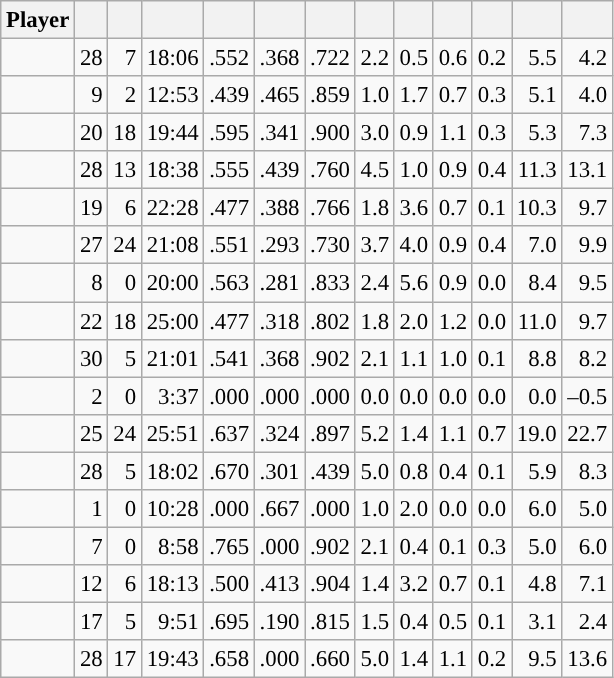<table class="wikitable sortable" style="font-size:95%; text-align:right;">
<tr>
<th>Player</th>
<th></th>
<th></th>
<th></th>
<th></th>
<th></th>
<th></th>
<th></th>
<th></th>
<th></th>
<th></th>
<th></th>
<th></th>
</tr>
<tr>
<td></td>
<td>28</td>
<td>7</td>
<td>18:06</td>
<td>.552</td>
<td>.368</td>
<td>.722</td>
<td>2.2</td>
<td>0.5</td>
<td>0.6</td>
<td>0.2</td>
<td>5.5</td>
<td>4.2</td>
</tr>
<tr>
<td></td>
<td>9</td>
<td>2</td>
<td>12:53</td>
<td>.439</td>
<td>.465</td>
<td>.859</td>
<td>1.0</td>
<td>1.7</td>
<td>0.7</td>
<td>0.3</td>
<td>5.1</td>
<td>4.0</td>
</tr>
<tr>
<td></td>
<td>20</td>
<td>18</td>
<td>19:44</td>
<td>.595</td>
<td>.341</td>
<td>.900</td>
<td>3.0</td>
<td>0.9</td>
<td>1.1</td>
<td>0.3</td>
<td>5.3</td>
<td>7.3</td>
</tr>
<tr>
<td></td>
<td>28</td>
<td>13</td>
<td>18:38</td>
<td>.555</td>
<td>.439</td>
<td>.760</td>
<td>4.5</td>
<td>1.0</td>
<td>0.9</td>
<td>0.4</td>
<td>11.3</td>
<td>13.1</td>
</tr>
<tr>
<td></td>
<td>19</td>
<td>6</td>
<td>22:28</td>
<td>.477</td>
<td>.388</td>
<td>.766</td>
<td>1.8</td>
<td>3.6</td>
<td>0.7</td>
<td>0.1</td>
<td>10.3</td>
<td>9.7</td>
</tr>
<tr>
<td></td>
<td>27</td>
<td>24</td>
<td>21:08</td>
<td>.551</td>
<td>.293</td>
<td>.730</td>
<td>3.7</td>
<td>4.0</td>
<td>0.9</td>
<td>0.4</td>
<td>7.0</td>
<td>9.9</td>
</tr>
<tr>
<td></td>
<td>8</td>
<td>0</td>
<td>20:00</td>
<td>.563</td>
<td>.281</td>
<td>.833</td>
<td>2.4</td>
<td>5.6</td>
<td>0.9</td>
<td>0.0</td>
<td>8.4</td>
<td>9.5</td>
</tr>
<tr>
<td></td>
<td>22</td>
<td>18</td>
<td>25:00</td>
<td>.477</td>
<td>.318</td>
<td>.802</td>
<td>1.8</td>
<td>2.0</td>
<td>1.2</td>
<td>0.0</td>
<td>11.0</td>
<td>9.7</td>
</tr>
<tr>
<td></td>
<td>30</td>
<td>5</td>
<td>21:01</td>
<td>.541</td>
<td>.368</td>
<td>.902</td>
<td>2.1</td>
<td>1.1</td>
<td>1.0</td>
<td>0.1</td>
<td>8.8</td>
<td>8.2</td>
</tr>
<tr>
<td></td>
<td>2</td>
<td>0</td>
<td>3:37</td>
<td>.000</td>
<td>.000</td>
<td>.000</td>
<td>0.0</td>
<td>0.0</td>
<td>0.0</td>
<td>0.0</td>
<td>0.0</td>
<td>–0.5</td>
</tr>
<tr>
<td></td>
<td>25</td>
<td>24</td>
<td>25:51</td>
<td>.637</td>
<td>.324</td>
<td>.897</td>
<td>5.2</td>
<td>1.4</td>
<td>1.1</td>
<td>0.7</td>
<td>19.0</td>
<td>22.7</td>
</tr>
<tr>
<td></td>
<td>28</td>
<td>5</td>
<td>18:02</td>
<td>.670</td>
<td>.301</td>
<td>.439</td>
<td>5.0</td>
<td>0.8</td>
<td>0.4</td>
<td>0.1</td>
<td>5.9</td>
<td>8.3</td>
</tr>
<tr>
<td></td>
<td>1</td>
<td>0</td>
<td>10:28</td>
<td>.000</td>
<td>.667</td>
<td>.000</td>
<td>1.0</td>
<td>2.0</td>
<td>0.0</td>
<td>0.0</td>
<td>6.0</td>
<td>5.0</td>
</tr>
<tr>
<td></td>
<td>7</td>
<td>0</td>
<td>8:58</td>
<td>.765</td>
<td>.000</td>
<td>.902</td>
<td>2.1</td>
<td>0.4</td>
<td>0.1</td>
<td>0.3</td>
<td>5.0</td>
<td>6.0</td>
</tr>
<tr>
<td></td>
<td>12</td>
<td>6</td>
<td>18:13</td>
<td>.500</td>
<td>.413</td>
<td>.904</td>
<td>1.4</td>
<td>3.2</td>
<td>0.7</td>
<td>0.1</td>
<td>4.8</td>
<td>7.1</td>
</tr>
<tr>
<td></td>
<td>17</td>
<td>5</td>
<td>9:51</td>
<td>.695</td>
<td>.190</td>
<td>.815</td>
<td>1.5</td>
<td>0.4</td>
<td>0.5</td>
<td>0.1</td>
<td>3.1</td>
<td>2.4</td>
</tr>
<tr>
<td></td>
<td>28</td>
<td>17</td>
<td>19:43</td>
<td>.658</td>
<td>.000</td>
<td>.660</td>
<td>5.0</td>
<td>1.4</td>
<td>1.1</td>
<td>0.2</td>
<td>9.5</td>
<td>13.6</td>
</tr>
</table>
